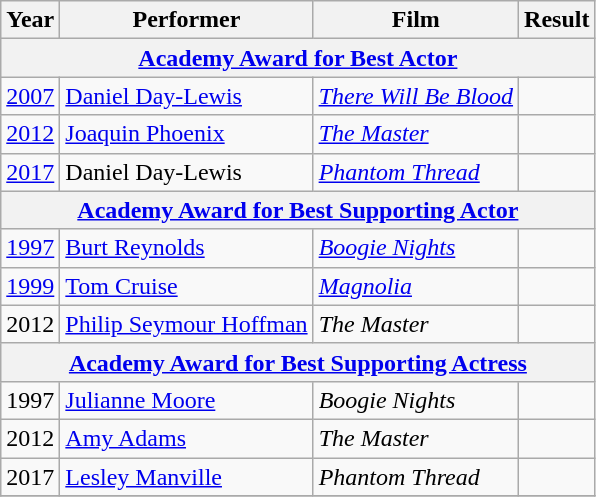<table class="wikitable">
<tr>
<th>Year</th>
<th>Performer</th>
<th>Film</th>
<th>Result</th>
</tr>
<tr>
<th colspan="4"><a href='#'>Academy Award for Best Actor</a></th>
</tr>
<tr>
<td><a href='#'>2007</a></td>
<td><a href='#'>Daniel Day-Lewis</a></td>
<td><em><a href='#'>There Will Be Blood</a></em></td>
<td></td>
</tr>
<tr>
<td><a href='#'>2012</a></td>
<td><a href='#'>Joaquin Phoenix</a></td>
<td><em><a href='#'>The Master</a></em></td>
<td></td>
</tr>
<tr>
<td><a href='#'>2017</a></td>
<td>Daniel Day-Lewis</td>
<td><em><a href='#'>Phantom Thread</a></em></td>
<td></td>
</tr>
<tr>
<th colspan="4"><a href='#'>Academy Award for Best Supporting Actor</a></th>
</tr>
<tr>
<td><a href='#'>1997</a></td>
<td><a href='#'>Burt Reynolds</a></td>
<td><em><a href='#'>Boogie Nights</a></em></td>
<td></td>
</tr>
<tr>
<td><a href='#'>1999</a></td>
<td><a href='#'>Tom Cruise</a></td>
<td><em><a href='#'>Magnolia</a></em></td>
<td></td>
</tr>
<tr>
<td>2012</td>
<td><a href='#'>Philip Seymour Hoffman</a></td>
<td><em>The Master</em></td>
<td></td>
</tr>
<tr>
<th colspan="4"><a href='#'>Academy Award for Best Supporting Actress</a></th>
</tr>
<tr>
<td>1997</td>
<td><a href='#'>Julianne Moore</a></td>
<td><em>Boogie Nights</em></td>
<td></td>
</tr>
<tr>
<td>2012</td>
<td><a href='#'>Amy Adams</a></td>
<td><em>The Master</em></td>
<td></td>
</tr>
<tr>
<td>2017</td>
<td><a href='#'>Lesley Manville</a></td>
<td><em>Phantom Thread</em></td>
<td></td>
</tr>
<tr>
</tr>
</table>
